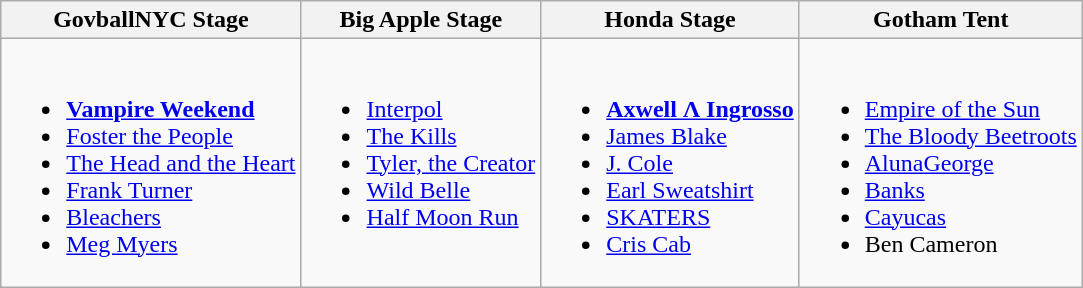<table class="wikitable">
<tr>
<th>GovballNYC Stage</th>
<th>Big Apple Stage</th>
<th>Honda Stage</th>
<th>Gotham Tent</th>
</tr>
<tr valign="top">
<td><br><ul><li><strong><a href='#'>Vampire Weekend</a></strong></li><li><a href='#'>Foster the People</a></li><li><a href='#'>The Head and the Heart</a></li><li><a href='#'>Frank Turner</a></li><li><a href='#'>Bleachers</a></li><li><a href='#'>Meg Myers</a></li></ul></td>
<td><br><ul><li><a href='#'>Interpol</a></li><li><a href='#'>The Kills</a></li><li><a href='#'>Tyler, the Creator</a></li><li><a href='#'>Wild Belle</a></li><li><a href='#'>Half Moon Run</a></li></ul></td>
<td><br><ul><li><strong><a href='#'>Axwell Λ Ingrosso</a></strong></li><li><a href='#'>James Blake</a></li><li><a href='#'>J. Cole</a></li><li><a href='#'>Earl Sweatshirt</a></li><li><a href='#'>SKATERS</a></li><li><a href='#'>Cris Cab</a></li></ul></td>
<td><br><ul><li><a href='#'>Empire of the Sun</a></li><li><a href='#'>The Bloody Beetroots</a></li><li><a href='#'>AlunaGeorge</a></li><li><a href='#'>Banks</a></li><li><a href='#'>Cayucas</a></li><li>Ben Cameron</li></ul></td>
</tr>
</table>
